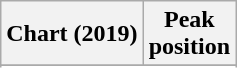<table class="wikitable plainrowheaders sortable" style="text-align:center">
<tr>
<th scope="col">Chart (2019)</th>
<th scope="col">Peak<br>position</th>
</tr>
<tr>
</tr>
<tr>
</tr>
</table>
